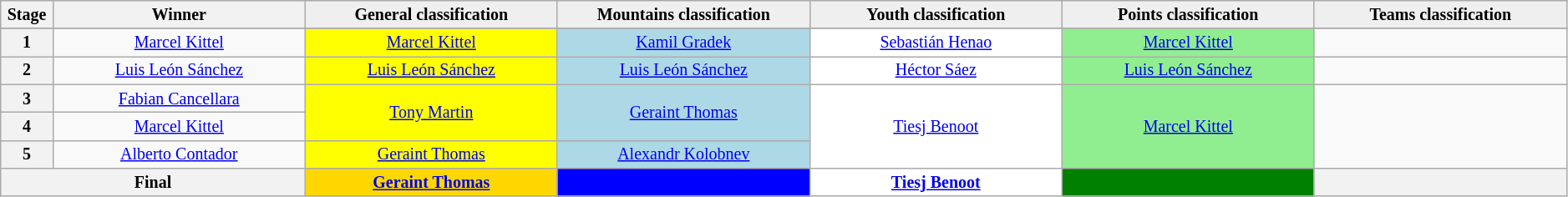<table class="wikitable" style="text-align: center; font-size:smaller;">
<tr style="background-color: #efefef;">
<th scope="col" width="1%">Stage</th>
<th scope="col" width="12%">Winner</th>
<th scope="col" style="background:#EFEFEF;" width="12%">General classification<br></th>
<th scope="col" style="background:#EFEFEF;" width="12%">Mountains classification<br></th>
<th scope="col" style="background:#EFEFEF"  width="12%">Youth classification<br></th>
<th scope="col" style="background:#EFEFEF"  width="12%">Points classification<br></th>
<th scope="col" style="background:#EFEFEF;" width="12%">Teams classification</th>
</tr>
<tr>
</tr>
<tr>
<th scope=row>1</th>
<td><a href='#'>Marcel Kittel</a></td>
<td style="background:yellow;"><a href='#'>Marcel Kittel</a></td>
<td style="background:lightblue;"><a href='#'>Kamil Gradek</a></td>
<td style="background:white;"><a href='#'>Sebastián Henao</a></td>
<td style="background:lightgreen;"><a href='#'>Marcel Kittel</a></td>
<td></td>
</tr>
<tr>
<th scope=row>2</th>
<td><a href='#'>Luis León Sánchez</a></td>
<td style="background:yellow;"><a href='#'>Luis León Sánchez</a></td>
<td style="background:lightblue;"><a href='#'>Luis León Sánchez</a></td>
<td style="background:white;"><a href='#'>Héctor Sáez</a></td>
<td style="background:lightgreen;"><a href='#'>Luis León Sánchez</a></td>
<td></td>
</tr>
<tr>
<th scope=row>3</th>
<td><a href='#'>Fabian Cancellara</a></td>
<td style="background:yellow;" rowspan=2><a href='#'>Tony Martin</a></td>
<td style="background:lightblue;" rowspan=2><a href='#'>Geraint Thomas</a></td>
<td style="background:white;" rowspan=3><a href='#'>Tiesj Benoot</a></td>
<td style="background:lightgreen;" rowspan=3><a href='#'>Marcel Kittel</a></td>
<td rowspan="3"></td>
</tr>
<tr>
<th scope=row>4</th>
<td><a href='#'>Marcel Kittel</a></td>
</tr>
<tr>
<th scope=row>5</th>
<td><a href='#'>Alberto Contador</a></td>
<td style="background:yellow;"><a href='#'>Geraint Thomas</a></td>
<td style="background:lightblue;"><a href='#'>Alexandr Kolobnev</a></td>
</tr>
<tr>
<th scope="row" colspan=2><strong>Final</strong></th>
<th scope="col" style="background:gold;"><a href='#'>Geraint Thomas</a></th>
<th scope="col" style="background:blue;"></th>
<th scope="col" style="background:white;"><a href='#'>Tiesj Benoot</a></th>
<th scope="col" style="background:green;"></th>
<th scope="col" style=";"></th>
</tr>
</table>
